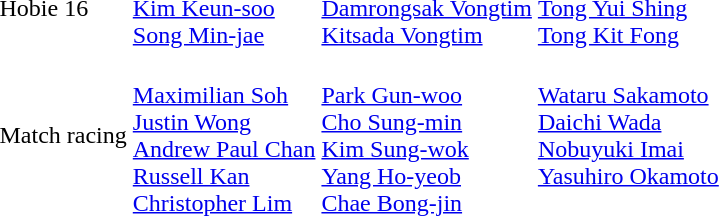<table>
<tr>
<td>Hobie 16<br></td>
<td><br><a href='#'>Kim Keun-soo</a><br><a href='#'>Song Min-jae</a></td>
<td><br><a href='#'>Damrongsak Vongtim</a><br><a href='#'>Kitsada Vongtim</a></td>
<td><br><a href='#'>Tong Yui Shing</a><br><a href='#'>Tong Kit Fong</a></td>
</tr>
<tr>
<td>Match racing<br></td>
<td><br><a href='#'>Maximilian Soh</a><br><a href='#'>Justin Wong</a><br><a href='#'>Andrew Paul Chan</a><br><a href='#'>Russell Kan</a><br><a href='#'>Christopher Lim</a></td>
<td><br><a href='#'>Park Gun-woo</a><br><a href='#'>Cho Sung-min</a><br><a href='#'>Kim Sung-wok</a><br><a href='#'>Yang Ho-yeob</a><br><a href='#'>Chae Bong-jin</a></td>
<td valign=top><br><a href='#'>Wataru Sakamoto</a><br><a href='#'>Daichi Wada</a><br><a href='#'>Nobuyuki Imai</a><br><a href='#'>Yasuhiro Okamoto</a></td>
</tr>
</table>
